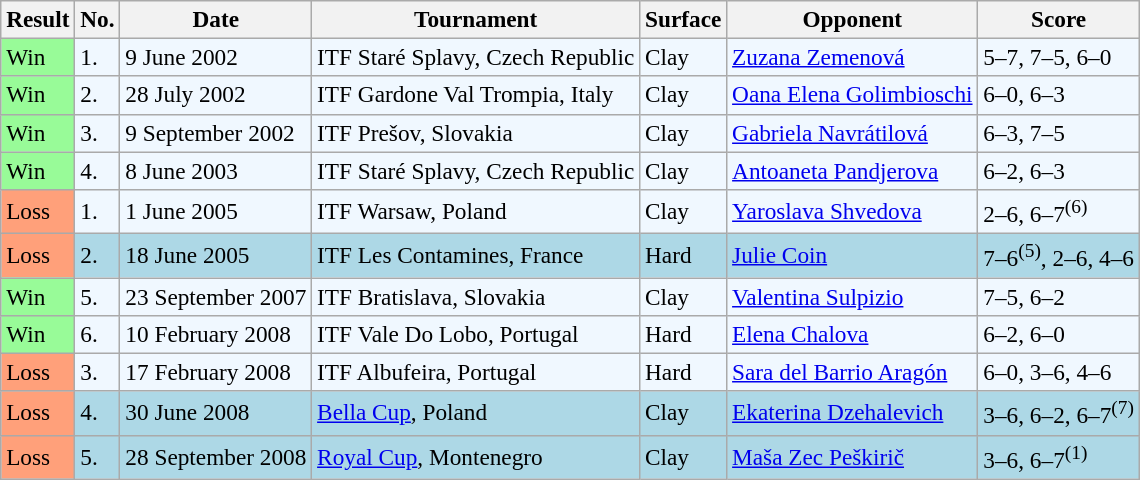<table class="sortable wikitable" style="font-size:97%;">
<tr>
<th>Result</th>
<th>No.</th>
<th>Date</th>
<th>Tournament</th>
<th>Surface</th>
<th>Opponent</th>
<th class="unsortable">Score</th>
</tr>
<tr style="background:#f0f8ff;">
<td style="background:#98fb98;">Win</td>
<td>1.</td>
<td>9 June 2002</td>
<td>ITF Staré Splavy, Czech Republic</td>
<td>Clay</td>
<td> <a href='#'>Zuzana Zemenová</a></td>
<td>5–7, 7–5, 6–0</td>
</tr>
<tr style="background:#f0f8ff;">
<td style="background:#98fb98;">Win</td>
<td>2.</td>
<td>28 July 2002</td>
<td>ITF Gardone Val Trompia, Italy</td>
<td>Clay</td>
<td> <a href='#'>Oana Elena Golimbioschi</a></td>
<td>6–0, 6–3</td>
</tr>
<tr style="background:#f0f8ff;">
<td style="background:#98fb98;">Win</td>
<td>3.</td>
<td>9 September 2002</td>
<td>ITF Prešov, Slovakia</td>
<td>Clay</td>
<td> <a href='#'>Gabriela Navrátilová</a></td>
<td>6–3, 7–5</td>
</tr>
<tr style="background:#f0f8ff;">
<td style="background:#98fb98;">Win</td>
<td>4.</td>
<td>8 June 2003</td>
<td>ITF Staré Splavy, Czech Republic</td>
<td>Clay</td>
<td> <a href='#'>Antoaneta Pandjerova</a></td>
<td>6–2, 6–3</td>
</tr>
<tr style="background:#f0f8ff;">
<td style="background:#ffa07a;">Loss</td>
<td>1.</td>
<td>1 June 2005</td>
<td>ITF Warsaw, Poland</td>
<td>Clay</td>
<td> <a href='#'>Yaroslava Shvedova</a></td>
<td>2–6, 6–7<sup>(6)</sup></td>
</tr>
<tr style="background:lightblue;">
<td style="background:#ffa07a;">Loss</td>
<td>2.</td>
<td>18 June 2005</td>
<td>ITF Les Contamines, France</td>
<td>Hard</td>
<td> <a href='#'>Julie Coin</a></td>
<td>7–6<sup>(5)</sup>, 2–6, 4–6</td>
</tr>
<tr style="background:#f0f8ff;">
<td style="background:#98fb98;">Win</td>
<td>5.</td>
<td>23 September 2007</td>
<td>ITF Bratislava, Slovakia</td>
<td>Clay</td>
<td> <a href='#'>Valentina Sulpizio</a></td>
<td>7–5, 6–2</td>
</tr>
<tr style="background:#f0f8ff;">
<td style="background:#98fb98;">Win</td>
<td>6.</td>
<td>10 February 2008</td>
<td>ITF Vale Do Lobo, Portugal</td>
<td>Hard</td>
<td> <a href='#'>Elena Chalova</a></td>
<td>6–2, 6–0</td>
</tr>
<tr style="background:#f0f8ff;">
<td style="background:#ffa07a;">Loss</td>
<td>3.</td>
<td>17 February 2008</td>
<td>ITF Albufeira, Portugal</td>
<td>Hard</td>
<td> <a href='#'>Sara del Barrio Aragón</a></td>
<td>6–0, 3–6, 4–6</td>
</tr>
<tr style="background:lightblue;">
<td style="background:#ffa07a;">Loss</td>
<td>4.</td>
<td>30 June 2008</td>
<td><a href='#'>Bella Cup</a>, Poland</td>
<td>Clay</td>
<td> <a href='#'>Ekaterina Dzehalevich</a></td>
<td>3–6, 6–2, 6–7<sup>(7)</sup></td>
</tr>
<tr style="background:lightblue;">
<td style="background:#ffa07a;">Loss</td>
<td>5.</td>
<td>28 September 2008</td>
<td><a href='#'>Royal Cup</a>, Montenegro</td>
<td>Clay</td>
<td> <a href='#'>Maša Zec Peškirič</a></td>
<td>3–6, 6–7<sup>(1)</sup></td>
</tr>
</table>
